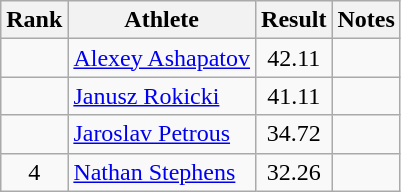<table class="wikitable sortable" style="text-align:center">
<tr>
<th>Rank</th>
<th>Athlete</th>
<th>Result</th>
<th>Notes</th>
</tr>
<tr>
<td></td>
<td style="text-align:left"><a href='#'>Alexey Ashapatov</a><br></td>
<td>42.11</td>
<td></td>
</tr>
<tr>
<td></td>
<td style="text-align:left"><a href='#'>Janusz Rokicki</a><br></td>
<td>41.11</td>
<td></td>
</tr>
<tr>
<td></td>
<td style="text-align:left"><a href='#'>Jaroslav Petrous</a><br></td>
<td>34.72</td>
<td></td>
</tr>
<tr>
<td>4</td>
<td style="text-align:left"><a href='#'>Nathan Stephens</a><br></td>
<td>32.26</td>
<td></td>
</tr>
</table>
